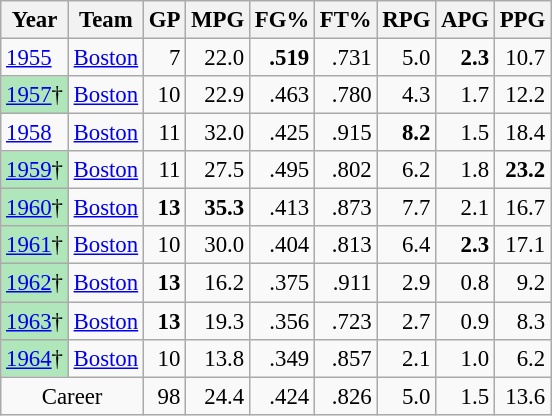<table class="wikitable sortable" style="font-size:95%; text-align:right;">
<tr>
<th>Year</th>
<th>Team</th>
<th>GP</th>
<th>MPG</th>
<th>FG%</th>
<th>FT%</th>
<th>RPG</th>
<th>APG</th>
<th>PPG</th>
</tr>
<tr>
<td style="text-align:left;"><a href='#'>1955</a></td>
<td style="text-align:left;"><a href='#'>Boston</a></td>
<td>7</td>
<td>22.0</td>
<td><strong>.519</strong></td>
<td>.731</td>
<td>5.0</td>
<td><strong>2.3</strong></td>
<td>10.7</td>
</tr>
<tr>
<td style="text-align:left;background:#afe6ba;"><a href='#'>1957</a>†</td>
<td style="text-align:left;"><a href='#'>Boston</a></td>
<td>10</td>
<td>22.9</td>
<td>.463</td>
<td>.780</td>
<td>4.3</td>
<td>1.7</td>
<td>12.2</td>
</tr>
<tr>
<td style="text-align:left;"><a href='#'>1958</a></td>
<td style="text-align:left;"><a href='#'>Boston</a></td>
<td>11</td>
<td>32.0</td>
<td>.425</td>
<td>.915</td>
<td><strong>8.2</strong></td>
<td>1.5</td>
<td>18.4</td>
</tr>
<tr>
<td style="text-align:left;background:#afe6ba;"><a href='#'>1959</a>†</td>
<td style="text-align:left;"><a href='#'>Boston</a></td>
<td>11</td>
<td>27.5</td>
<td>.495</td>
<td>.802</td>
<td>6.2</td>
<td>1.8</td>
<td><strong>23.2</strong></td>
</tr>
<tr>
<td style="text-align:left;background:#afe6ba;"><a href='#'>1960</a>†</td>
<td style="text-align:left;"><a href='#'>Boston</a></td>
<td><strong>13</strong></td>
<td><strong>35.3</strong></td>
<td>.413</td>
<td>.873</td>
<td>7.7</td>
<td>2.1</td>
<td>16.7</td>
</tr>
<tr>
<td style="text-align:left;background:#afe6ba;"><a href='#'>1961</a>†</td>
<td style="text-align:left;"><a href='#'>Boston</a></td>
<td>10</td>
<td>30.0</td>
<td>.404</td>
<td>.813</td>
<td>6.4</td>
<td><strong>2.3</strong></td>
<td>17.1</td>
</tr>
<tr>
<td style="text-align:left;background:#afe6ba;"><a href='#'>1962</a>†</td>
<td style="text-align:left;"><a href='#'>Boston</a></td>
<td><strong>13</strong></td>
<td>16.2</td>
<td>.375</td>
<td>.911</td>
<td>2.9</td>
<td>0.8</td>
<td>9.2</td>
</tr>
<tr>
<td style="text-align:left;background:#afe6ba;"><a href='#'>1963</a>†</td>
<td style="text-align:left;"><a href='#'>Boston</a></td>
<td><strong>13</strong></td>
<td>19.3</td>
<td>.356</td>
<td>.723</td>
<td>2.7</td>
<td>0.9</td>
<td>8.3</td>
</tr>
<tr>
<td style="text-align:left;background:#afe6ba;"><a href='#'>1964</a>†</td>
<td style="text-align:left;"><a href='#'>Boston</a></td>
<td>10</td>
<td>13.8</td>
<td>.349</td>
<td>.857</td>
<td>2.1</td>
<td>1.0</td>
<td>6.2</td>
</tr>
<tr class="sortbottom">
<td colspan="2" style="text-align:center;">Career</td>
<td>98</td>
<td>24.4</td>
<td>.424</td>
<td>.826</td>
<td>5.0</td>
<td>1.5</td>
<td>13.6</td>
</tr>
</table>
